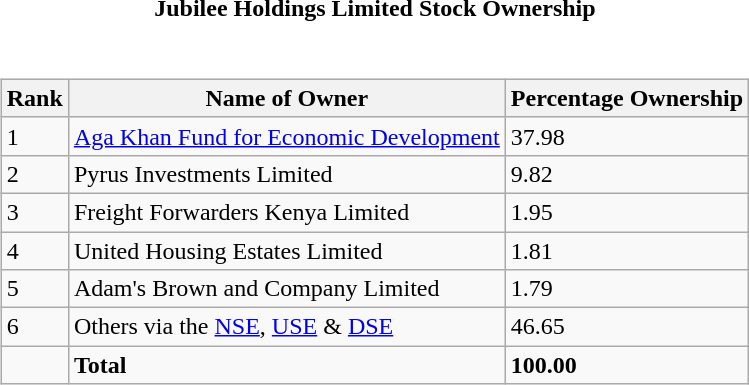<table style="font-size:100%;">
<tr>
<td width="100%" align="center"><strong>Jubilee Holdings Limited Stock Ownership</strong></td>
</tr>
<tr valign="top">
<td><br><table class="wikitable sortable" style="margin-left:auto;margin-right:auto">
<tr>
<th style="width:2em;">Rank</th>
<th>Name of Owner</th>
<th>Percentage Ownership</th>
</tr>
<tr>
<td>1</td>
<td><a href='#'>Aga Khan Fund for Economic Development</a></td>
<td>37.98</td>
</tr>
<tr>
<td>2</td>
<td>Pyrus Investments Limited</td>
<td>9.82</td>
</tr>
<tr>
<td>3</td>
<td>Freight Forwarders Kenya Limited</td>
<td>1.95</td>
</tr>
<tr>
<td>4</td>
<td>United Housing Estates Limited</td>
<td>1.81</td>
</tr>
<tr>
<td>5</td>
<td>Adam's Brown and Company Limited</td>
<td>1.79</td>
</tr>
<tr>
<td>6</td>
<td>Others via the <a href='#'>NSE</a>, <a href='#'>USE</a> & <a href='#'>DSE</a></td>
<td>46.65</td>
</tr>
<tr>
<td></td>
<td><strong>Total</strong></td>
<td><strong>100.00</strong></td>
</tr>
</table>
</td>
</tr>
</table>
